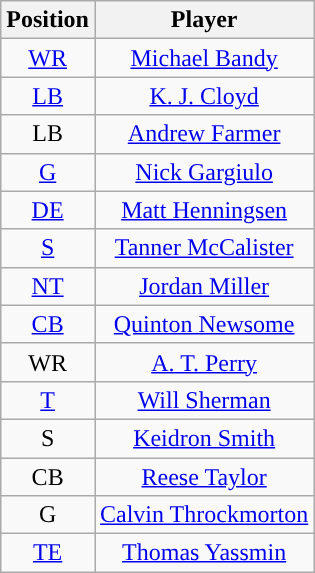<table class="wikitable" style="text-align:center">
<tr>
<th>Position</th>
<th>Player</th>
</tr>
<tr>
<td><a href='#'>WR</a></td>
<td><a href='#'>Michael Bandy</a></td>
</tr>
<tr>
<td><a href='#'>LB</a></td>
<td><a href='#'>K. J. Cloyd</a></td>
</tr>
<tr>
<td>LB</td>
<td><a href='#'>Andrew Farmer</a></td>
</tr>
<tr>
<td><a href='#'>G</a></td>
<td><a href='#'>Nick Gargiulo</a></td>
</tr>
<tr>
<td><a href='#'>DE</a></td>
<td><a href='#'>Matt Henningsen</a></td>
</tr>
<tr>
<td><a href='#'>S</a></td>
<td><a href='#'>Tanner McCalister</a></td>
</tr>
<tr>
<td><a href='#'>NT</a></td>
<td><a href='#'>Jordan Miller</a></td>
</tr>
<tr>
<td><a href='#'>CB</a></td>
<td><a href='#'>Quinton Newsome</a></td>
</tr>
<tr>
<td>WR</td>
<td><a href='#'>A. T. Perry</a></td>
</tr>
<tr>
<td><a href='#'>T</a></td>
<td><a href='#'>Will Sherman</a></td>
</tr>
<tr>
<td>S</td>
<td><a href='#'>Keidron Smith</a></td>
</tr>
<tr>
<td>CB</td>
<td><a href='#'>Reese Taylor</a></td>
</tr>
<tr>
<td>G</td>
<td><a href='#'>Calvin Throckmorton</a></td>
</tr>
<tr>
<td><a href='#'>TE</a></td>
<td><a href='#'>Thomas Yassmin</a></td>
</tr>
</table>
